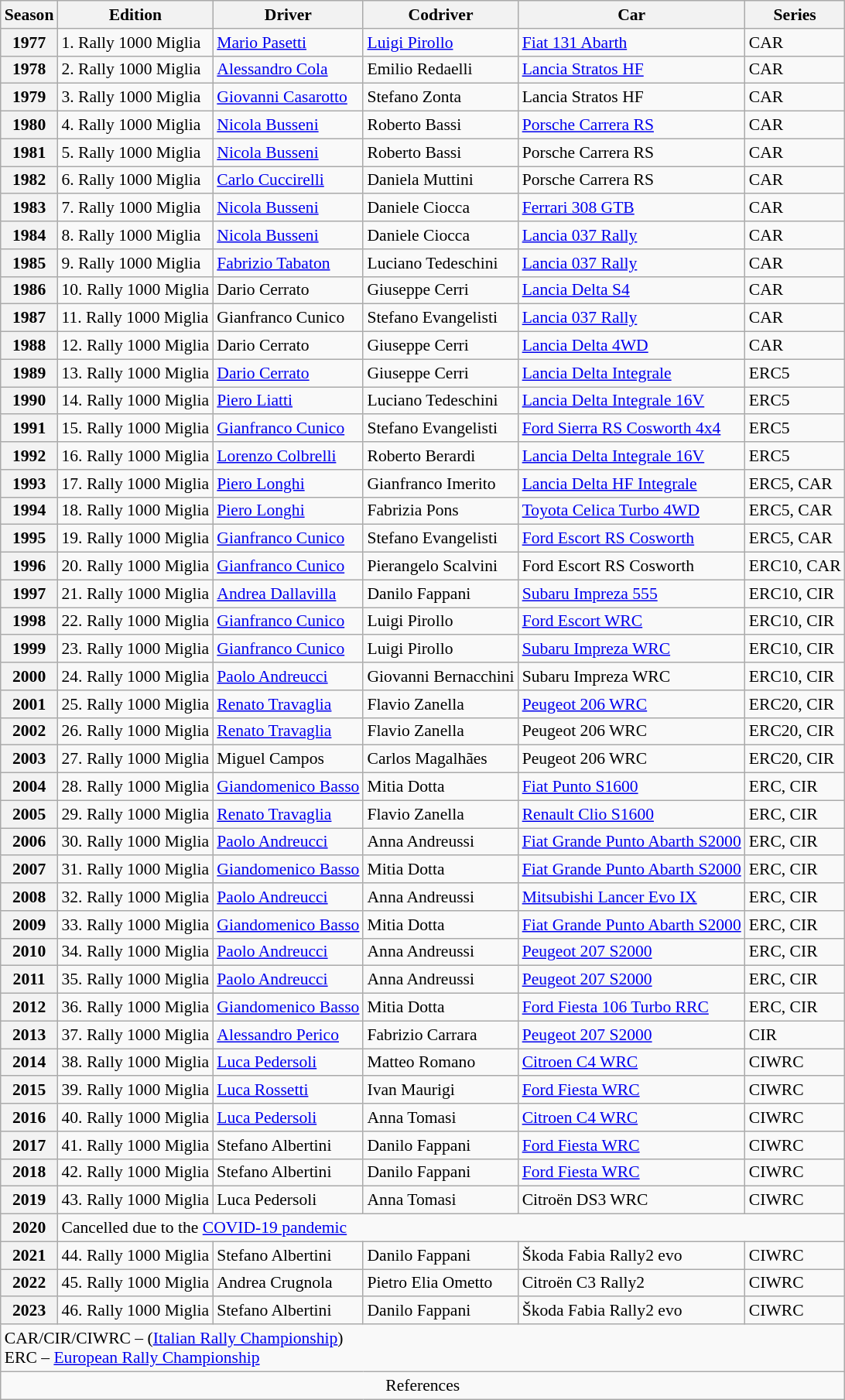<table class="wikitable" style="font-size: 90%;">
<tr>
<th>Season</th>
<th>Edition</th>
<th>Driver</th>
<th>Codriver</th>
<th>Car</th>
<th>Series</th>
</tr>
<tr>
<th>1977</th>
<td>1. Rally 1000 Miglia</td>
<td> <a href='#'>Mario Pasetti</a></td>
<td> <a href='#'>Luigi Pirollo</a></td>
<td><a href='#'>Fiat 131 Abarth</a></td>
<td>CAR</td>
</tr>
<tr>
<th>1978</th>
<td>2. Rally 1000 Miglia</td>
<td> <a href='#'>Alessandro Cola</a></td>
<td> Emilio Redaelli</td>
<td><a href='#'>Lancia Stratos HF</a></td>
<td>CAR</td>
</tr>
<tr>
<th>1979</th>
<td>3. Rally 1000 Miglia</td>
<td> <a href='#'>Giovanni Casarotto</a></td>
<td> Stefano Zonta</td>
<td>Lancia Stratos HF</td>
<td>CAR</td>
</tr>
<tr>
<th>1980</th>
<td>4. Rally 1000 Miglia</td>
<td> <a href='#'>Nicola Busseni</a></td>
<td> Roberto Bassi</td>
<td><a href='#'>Porsche Carrera RS</a></td>
<td>CAR</td>
</tr>
<tr>
<th>1981</th>
<td>5. Rally 1000 Miglia</td>
<td> <a href='#'>Nicola Busseni</a></td>
<td> Roberto Bassi</td>
<td>Porsche Carrera RS</td>
<td>CAR</td>
</tr>
<tr>
<th>1982</th>
<td>6. Rally 1000 Miglia</td>
<td> <a href='#'>Carlo Cuccirelli</a></td>
<td> Daniela Muttini</td>
<td>Porsche Carrera RS</td>
<td>CAR</td>
</tr>
<tr>
<th>1983</th>
<td>7. Rally 1000 Miglia</td>
<td> <a href='#'>Nicola Busseni</a></td>
<td> Daniele Ciocca</td>
<td><a href='#'>Ferrari 308 GTB</a></td>
<td>CAR</td>
</tr>
<tr>
<th>1984</th>
<td>8. Rally 1000 Miglia</td>
<td> <a href='#'>Nicola Busseni</a></td>
<td> Daniele Ciocca</td>
<td><a href='#'>Lancia 037 Rally</a></td>
<td>CAR</td>
</tr>
<tr>
<th>1985</th>
<td>9. Rally 1000 Miglia</td>
<td> <a href='#'>Fabrizio Tabaton</a></td>
<td>Luciano Tedeschini</td>
<td><a href='#'>Lancia 037 Rally</a></td>
<td>CAR</td>
</tr>
<tr>
<th>1986</th>
<td>10. Rally 1000 Miglia</td>
<td> Dario Cerrato</td>
<td> Giuseppe Cerri</td>
<td><a href='#'>Lancia Delta S4</a></td>
<td>CAR</td>
</tr>
<tr>
<th>1987</th>
<td>11. Rally 1000 Miglia</td>
<td> Gianfranco Cunico</td>
<td> Stefano Evangelisti</td>
<td><a href='#'>Lancia 037 Rally</a></td>
<td>CAR</td>
</tr>
<tr>
<th>1988</th>
<td>12. Rally 1000 Miglia</td>
<td> Dario Cerrato</td>
<td> Giuseppe Cerri</td>
<td><a href='#'>Lancia Delta 4WD</a></td>
<td>CAR</td>
</tr>
<tr>
<th>1989</th>
<td>13. Rally 1000 Miglia</td>
<td> <a href='#'>Dario Cerrato</a></td>
<td> Giuseppe Cerri</td>
<td><a href='#'>Lancia Delta Integrale</a></td>
<td>ERC5</td>
</tr>
<tr>
<th>1990</th>
<td>14. Rally 1000 Miglia</td>
<td> <a href='#'>Piero Liatti</a></td>
<td> Luciano Tedeschini</td>
<td><a href='#'>Lancia Delta Integrale 16V</a></td>
<td>ERC5</td>
</tr>
<tr>
<th>1991</th>
<td>15. Rally 1000 Miglia</td>
<td> <a href='#'>Gianfranco Cunico</a></td>
<td> Stefano Evangelisti</td>
<td><a href='#'>Ford Sierra RS Cosworth 4x4</a></td>
<td>ERC5</td>
</tr>
<tr>
<th>1992</th>
<td>16. Rally 1000 Miglia</td>
<td> <a href='#'>Lorenzo Colbrelli</a></td>
<td> Roberto Berardi</td>
<td><a href='#'>Lancia Delta Integrale 16V</a></td>
<td>ERC5</td>
</tr>
<tr>
<th>1993</th>
<td>17. Rally 1000 Miglia</td>
<td> <a href='#'>Piero Longhi</a></td>
<td> Gianfranco Imerito</td>
<td><a href='#'>Lancia Delta HF Integrale</a></td>
<td>ERC5, CAR</td>
</tr>
<tr>
<th>1994</th>
<td>18. Rally 1000 Miglia</td>
<td> <a href='#'>Piero Longhi</a></td>
<td> Fabrizia Pons</td>
<td><a href='#'>Toyota Celica Turbo 4WD</a></td>
<td>ERC5, CAR</td>
</tr>
<tr>
<th>1995</th>
<td>19. Rally 1000 Miglia</td>
<td> <a href='#'>Gianfranco Cunico</a></td>
<td> Stefano Evangelisti</td>
<td><a href='#'>Ford Escort RS Cosworth</a></td>
<td>ERC5, CAR</td>
</tr>
<tr>
<th>1996</th>
<td>20. Rally 1000 Miglia</td>
<td> <a href='#'>Gianfranco Cunico</a></td>
<td> Pierangelo Scalvini</td>
<td>Ford Escort RS Cosworth</td>
<td>ERC10, CAR</td>
</tr>
<tr>
<th>1997</th>
<td>21. Rally 1000 Miglia</td>
<td> <a href='#'>Andrea Dallavilla</a></td>
<td> Danilo Fappani</td>
<td><a href='#'>Subaru Impreza 555</a></td>
<td>ERC10, CIR</td>
</tr>
<tr>
<th>1998</th>
<td>22. Rally 1000 Miglia</td>
<td> <a href='#'>Gianfranco Cunico</a></td>
<td> Luigi Pirollo</td>
<td><a href='#'>Ford Escort WRC</a></td>
<td>ERC10, CIR</td>
</tr>
<tr>
<th>1999</th>
<td>23. Rally 1000 Miglia</td>
<td> <a href='#'>Gianfranco Cunico</a></td>
<td> Luigi Pirollo</td>
<td><a href='#'>Subaru Impreza WRC</a></td>
<td>ERC10, CIR</td>
</tr>
<tr>
<th>2000</th>
<td>24. Rally 1000 Miglia</td>
<td> <a href='#'>Paolo Andreucci</a></td>
<td> Giovanni Bernacchini</td>
<td>Subaru Impreza WRC</td>
<td>ERC10, CIR</td>
</tr>
<tr>
<th>2001</th>
<td>25. Rally 1000 Miglia</td>
<td> <a href='#'>Renato Travaglia</a></td>
<td> Flavio Zanella</td>
<td><a href='#'>Peugeot 206 WRC</a></td>
<td>ERC20, CIR</td>
</tr>
<tr>
<th>2002</th>
<td>26. Rally 1000 Miglia</td>
<td> <a href='#'>Renato Travaglia</a></td>
<td> Flavio Zanella</td>
<td>Peugeot 206 WRC</td>
<td>ERC20, CIR</td>
</tr>
<tr>
<th>2003</th>
<td>27. Rally 1000 Miglia</td>
<td> Miguel Campos</td>
<td> Carlos Magalhães</td>
<td>Peugeot 206 WRC</td>
<td>ERC20, CIR</td>
</tr>
<tr>
<th>2004</th>
<td>28. Rally 1000 Miglia</td>
<td> <a href='#'>Giandomenico Basso</a></td>
<td> Mitia Dotta</td>
<td><a href='#'>Fiat Punto S1600</a></td>
<td>ERC, CIR</td>
</tr>
<tr>
<th>2005</th>
<td>29. Rally 1000 Miglia</td>
<td> <a href='#'>Renato Travaglia</a></td>
<td> Flavio Zanella</td>
<td><a href='#'>Renault Clio S1600</a></td>
<td>ERC, CIR</td>
</tr>
<tr>
<th>2006</th>
<td>30. Rally 1000 Miglia</td>
<td> <a href='#'>Paolo Andreucci</a></td>
<td> Anna Andreussi</td>
<td><a href='#'>Fiat Grande Punto Abarth S2000</a></td>
<td>ERC, CIR</td>
</tr>
<tr>
<th>2007</th>
<td>31. Rally 1000 Miglia</td>
<td> <a href='#'>Giandomenico Basso</a></td>
<td> Mitia Dotta</td>
<td><a href='#'>Fiat Grande Punto Abarth S2000</a></td>
<td>ERC, CIR</td>
</tr>
<tr>
<th>2008</th>
<td>32. Rally 1000 Miglia</td>
<td> <a href='#'>Paolo Andreucci</a></td>
<td> Anna Andreussi</td>
<td><a href='#'>Mitsubishi Lancer Evo IX</a></td>
<td>ERC, CIR</td>
</tr>
<tr>
<th>2009</th>
<td>33. Rally 1000 Miglia</td>
<td> <a href='#'>Giandomenico Basso</a></td>
<td> Mitia Dotta</td>
<td><a href='#'>Fiat Grande Punto Abarth S2000</a></td>
<td>ERC, CIR</td>
</tr>
<tr>
<th>2010</th>
<td>34. Rally 1000 Miglia</td>
<td> <a href='#'>Paolo Andreucci</a></td>
<td> Anna Andreussi</td>
<td><a href='#'>Peugeot 207 S2000</a></td>
<td>ERC, CIR</td>
</tr>
<tr>
<th>2011</th>
<td>35. Rally 1000 Miglia</td>
<td> <a href='#'>Paolo Andreucci</a></td>
<td> Anna Andreussi</td>
<td><a href='#'>Peugeot 207 S2000</a></td>
<td>ERC, CIR</td>
</tr>
<tr>
<th>2012</th>
<td>36. Rally 1000 Miglia</td>
<td> <a href='#'>Giandomenico Basso</a></td>
<td> Mitia Dotta</td>
<td><a href='#'>Ford Fiesta 106 Turbo RRC</a></td>
<td>ERC, CIR</td>
</tr>
<tr>
<th>2013</th>
<td>37. Rally 1000 Miglia</td>
<td> <a href='#'>Alessandro Perico</a></td>
<td> Fabrizio Carrara</td>
<td><a href='#'>Peugeot 207 S2000</a></td>
<td>CIR</td>
</tr>
<tr>
<th>2014</th>
<td>38. Rally 1000 Miglia</td>
<td> <a href='#'>Luca Pedersoli</a></td>
<td> Matteo Romano</td>
<td><a href='#'>Citroen C4 WRC</a></td>
<td>CIWRC</td>
</tr>
<tr>
<th>2015</th>
<td>39. Rally 1000 Miglia</td>
<td> <a href='#'>Luca Rossetti</a></td>
<td> Ivan Maurigi</td>
<td><a href='#'>Ford Fiesta WRC</a></td>
<td>CIWRC</td>
</tr>
<tr>
<th>2016</th>
<td>40. Rally 1000 Miglia</td>
<td> <a href='#'>Luca Pedersoli</a></td>
<td> Anna Tomasi</td>
<td><a href='#'>Citroen C4 WRC</a></td>
<td>CIWRC</td>
</tr>
<tr>
<th>2017</th>
<td>41. Rally 1000 Miglia</td>
<td> Stefano Albertini</td>
<td> Danilo Fappani</td>
<td><a href='#'>Ford Fiesta WRC</a></td>
<td>CIWRC</td>
</tr>
<tr>
<th>2018</th>
<td>42. Rally 1000 Miglia</td>
<td> Stefano Albertini</td>
<td> Danilo Fappani</td>
<td><a href='#'>Ford Fiesta WRC</a></td>
<td>CIWRC</td>
</tr>
<tr>
<th>2019</th>
<td>43. Rally 1000 Miglia</td>
<td> Luca Pedersoli</td>
<td> Anna Tomasi</td>
<td>Citroën DS3 WRC</td>
<td>CIWRC</td>
</tr>
<tr>
<th>2020</th>
<td colspan=5>Cancelled due to the <a href='#'>COVID-19 pandemic</a></td>
</tr>
<tr>
<th>2021</th>
<td>44. Rally 1000 Miglia</td>
<td> Stefano Albertini</td>
<td> Danilo Fappani</td>
<td>Škoda Fabia Rally2 evo</td>
<td>CIWRC</td>
</tr>
<tr>
<th>2022</th>
<td>45. Rally 1000 Miglia</td>
<td> Andrea Crugnola</td>
<td> Pietro Elia Ometto</td>
<td>Citroën C3 Rally2</td>
<td>CIWRC</td>
</tr>
<tr>
<th>2023</th>
<td>46. Rally 1000 Miglia</td>
<td> Stefano Albertini</td>
<td> Danilo Fappani</td>
<td>Škoda Fabia Rally2 evo</td>
<td>CIWRC</td>
</tr>
<tr>
<td colspan=6>CAR/CIR/CIWRC –  (<a href='#'>Italian Rally Championship</a>) <br>ERC – <a href='#'>European Rally Championship</a></td>
</tr>
<tr>
<td colspan=6 align=center>References </td>
</tr>
</table>
